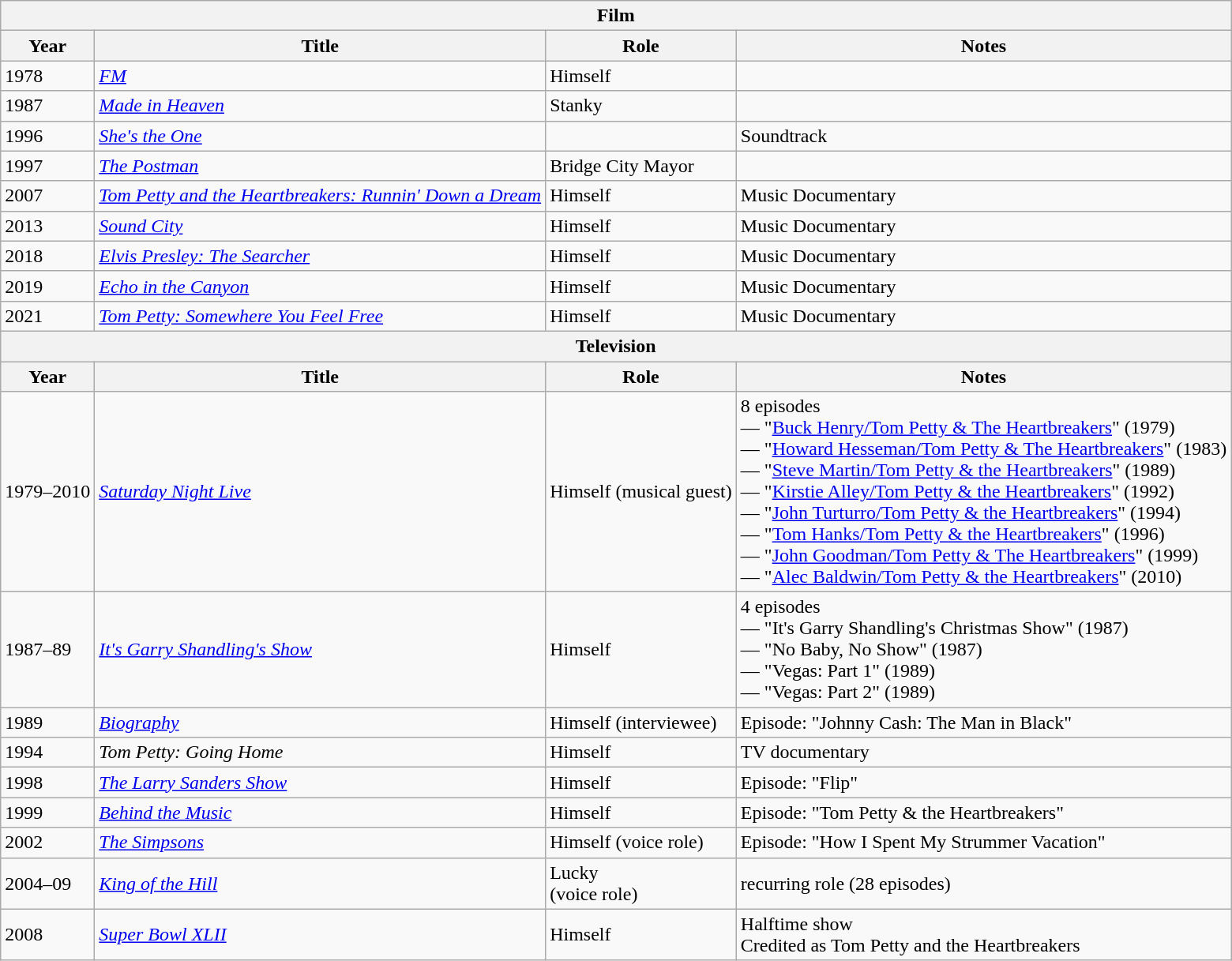<table class="wikitable">
<tr>
<th colspan="4">Film</th>
</tr>
<tr>
<th>Year</th>
<th>Title</th>
<th>Role</th>
<th>Notes</th>
</tr>
<tr>
<td>1978</td>
<td><em><a href='#'>FM</a></em></td>
<td>Himself</td>
<td></td>
</tr>
<tr>
<td>1987</td>
<td><em><a href='#'>Made in Heaven</a></em></td>
<td>Stanky</td>
<td></td>
</tr>
<tr>
<td>1996</td>
<td><em><a href='#'>She's the One</a></em></td>
<td></td>
<td>Soundtrack</td>
</tr>
<tr>
<td>1997</td>
<td><em><a href='#'>The Postman</a></em></td>
<td>Bridge City Mayor</td>
<td></td>
</tr>
<tr>
<td>2007</td>
<td><em><a href='#'>Tom Petty and the Heartbreakers: Runnin' Down a Dream</a></em></td>
<td>Himself</td>
<td>Music Documentary</td>
</tr>
<tr>
<td>2013</td>
<td><em><a href='#'>Sound City</a></em></td>
<td>Himself</td>
<td>Music Documentary</td>
</tr>
<tr>
<td>2018</td>
<td><em><a href='#'>Elvis Presley: The Searcher</a></em></td>
<td>Himself</td>
<td>Music Documentary</td>
</tr>
<tr>
<td>2019</td>
<td><em><a href='#'>Echo in the Canyon</a></em></td>
<td>Himself</td>
<td>Music Documentary</td>
</tr>
<tr>
<td>2021</td>
<td><em><a href='#'>Tom Petty: Somewhere You Feel Free</a></em></td>
<td>Himself</td>
<td>Music Documentary</td>
</tr>
<tr>
<th colspan="4">Television</th>
</tr>
<tr>
<th>Year</th>
<th>Title</th>
<th>Role</th>
<th>Notes</th>
</tr>
<tr>
<td>1979–2010</td>
<td><em><a href='#'>Saturday Night Live</a></em></td>
<td>Himself (musical guest)</td>
<td>8 episodes<br>— "<a href='#'>Buck Henry/Tom Petty & The Heartbreakers</a>" (1979)<br>— "<a href='#'>Howard Hesseman/Tom Petty & The Heartbreakers</a>" (1983)<br>— "<a href='#'>Steve Martin/Tom Petty & the Heartbreakers</a>" (1989)<br>— "<a href='#'>Kirstie Alley/Tom Petty & the Heartbreakers</a>" (1992)<br>— "<a href='#'>John Turturro/Tom Petty & the Heartbreakers</a>" (1994)<br>— "<a href='#'>Tom Hanks/Tom Petty & the Heartbreakers</a>" (1996)<br>— "<a href='#'>John Goodman/Tom Petty & The Heartbreakers</a>" (1999)<br>— "<a href='#'>Alec Baldwin/Tom Petty & the Heartbreakers</a>" (2010)</td>
</tr>
<tr>
<td>1987–89</td>
<td><em><a href='#'>It's Garry Shandling's Show</a></em></td>
<td>Himself</td>
<td>4 episodes<br>— "It's Garry Shandling's Christmas Show" (1987)<br>— "No Baby, No Show" (1987)<br>— "Vegas: Part 1" (1989)<br>— "Vegas: Part 2" (1989)</td>
</tr>
<tr>
<td>1989</td>
<td><em><a href='#'>Biography</a></em></td>
<td>Himself (interviewee)</td>
<td>Episode: "Johnny Cash: The Man in Black"</td>
</tr>
<tr>
<td>1994</td>
<td><em>Tom Petty: Going Home</em></td>
<td>Himself</td>
<td>TV documentary</td>
</tr>
<tr>
<td>1998</td>
<td><em><a href='#'>The Larry Sanders Show</a></em></td>
<td>Himself</td>
<td>Episode: "Flip"</td>
</tr>
<tr>
<td>1999</td>
<td><em><a href='#'>Behind the Music</a></em></td>
<td>Himself</td>
<td>Episode: "Tom Petty & the Heartbreakers"</td>
</tr>
<tr>
<td>2002</td>
<td><em><a href='#'>The Simpsons</a></em></td>
<td>Himself (voice role)</td>
<td>Episode: "How I Spent My Strummer Vacation"</td>
</tr>
<tr>
<td>2004–09</td>
<td><em><a href='#'>King of the Hill</a></em></td>
<td>Lucky<br>(voice role)</td>
<td>recurring role (28 episodes)</td>
</tr>
<tr>
<td>2008</td>
<td><em><a href='#'>Super Bowl XLII</a></em></td>
<td>Himself</td>
<td>Halftime show<br>Credited as Tom Petty and the Heartbreakers</td>
</tr>
</table>
